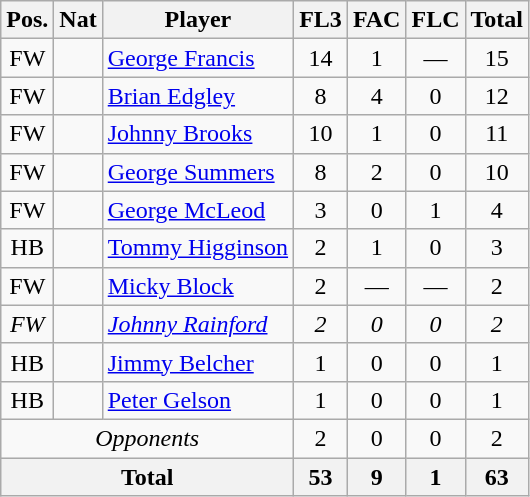<table class="wikitable"  style="text-align:center; border:1px #aaa solid;">
<tr>
<th>Pos.</th>
<th>Nat</th>
<th>Player</th>
<th>FL3</th>
<th>FAC</th>
<th>FLC</th>
<th>Total</th>
</tr>
<tr>
<td>FW</td>
<td></td>
<td style="text-align:left;"><a href='#'>George Francis</a></td>
<td>14</td>
<td>1</td>
<td>—</td>
<td>15</td>
</tr>
<tr>
<td>FW</td>
<td></td>
<td style="text-align:left;"><a href='#'>Brian Edgley</a></td>
<td>8</td>
<td>4</td>
<td>0</td>
<td>12</td>
</tr>
<tr>
<td>FW</td>
<td></td>
<td style="text-align:left;"><a href='#'>Johnny Brooks</a></td>
<td>10</td>
<td>1</td>
<td>0</td>
<td>11</td>
</tr>
<tr>
<td>FW</td>
<td></td>
<td style="text-align:left;"><a href='#'>George Summers</a></td>
<td>8</td>
<td>2</td>
<td>0</td>
<td>10</td>
</tr>
<tr>
<td>FW</td>
<td></td>
<td style="text-align:left;"><a href='#'>George McLeod</a></td>
<td>3</td>
<td>0</td>
<td>1</td>
<td>4</td>
</tr>
<tr>
<td>HB</td>
<td></td>
<td style="text-align:left;"><a href='#'>Tommy Higginson</a></td>
<td>2</td>
<td>1</td>
<td>0</td>
<td>3</td>
</tr>
<tr>
<td>FW</td>
<td></td>
<td style="text-align:left;"><a href='#'>Micky Block</a></td>
<td>2</td>
<td>—</td>
<td>—</td>
<td>2</td>
</tr>
<tr>
<td><em>FW</em></td>
<td><em></em></td>
<td style="text-align:left;"><em><a href='#'>Johnny Rainford</a></em></td>
<td><em>2</em></td>
<td><em>0</em></td>
<td><em>0</em></td>
<td><em>2</em></td>
</tr>
<tr>
<td>HB</td>
<td></td>
<td style="text-align:left;"><a href='#'>Jimmy Belcher</a></td>
<td>1</td>
<td>0</td>
<td>0</td>
<td>1</td>
</tr>
<tr>
<td>HB</td>
<td></td>
<td style="text-align:left;"><a href='#'>Peter Gelson</a></td>
<td>1</td>
<td>0</td>
<td>0</td>
<td>1</td>
</tr>
<tr>
<td colspan="3"><em>Opponents</em></td>
<td>2</td>
<td>0</td>
<td>0</td>
<td>2</td>
</tr>
<tr>
<th colspan="3">Total</th>
<th>53</th>
<th>9</th>
<th>1</th>
<th>63</th>
</tr>
</table>
